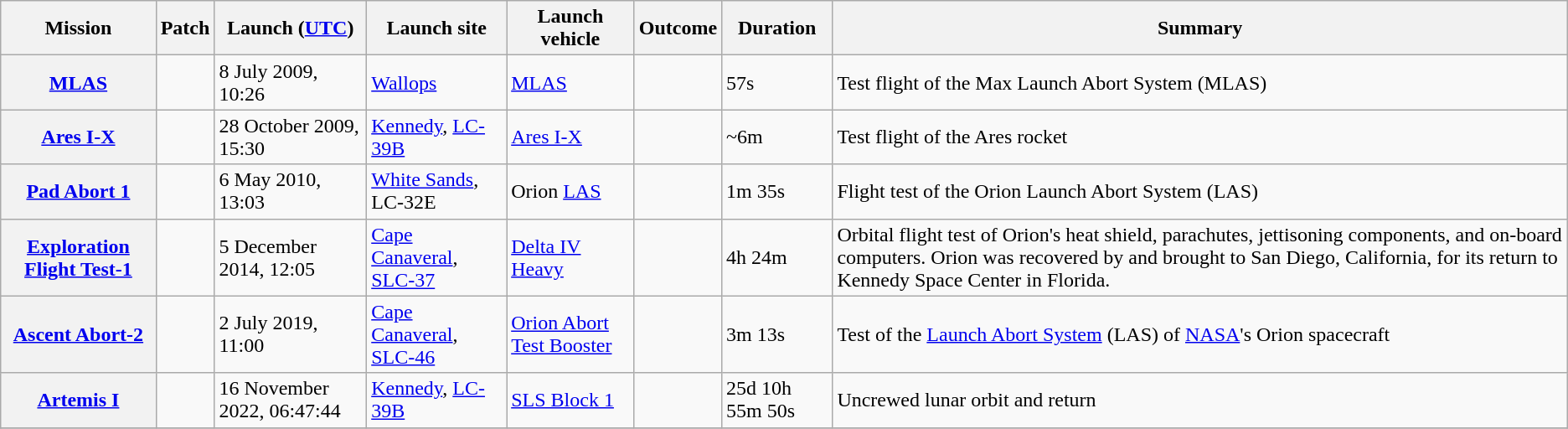<table class="wikitable sortable">
<tr>
<th>Mission</th>
<th>Patch</th>
<th>Launch (<a href='#'>UTC</a>)</th>
<th>Launch site</th>
<th>Launch vehicle</th>
<th>Outcome</th>
<th>Duration</th>
<th>Summary</th>
</tr>
<tr>
<th><a href='#'>MLAS</a></th>
<td></td>
<td>8 July 2009, 10:26</td>
<td><a href='#'>Wallops</a></td>
<td><a href='#'>MLAS</a></td>
<td></td>
<td>57s</td>
<td>Test flight of the Max Launch Abort System (MLAS)</td>
</tr>
<tr>
<th><a href='#'>Ares I-X</a></th>
<td></td>
<td>28 October 2009, 15:30</td>
<td><a href='#'>Kennedy</a>, <a href='#'>LC-39B</a></td>
<td><a href='#'>Ares I-X</a></td>
<td></td>
<td>~6m</td>
<td>Test flight of the Ares rocket</td>
</tr>
<tr>
<th><a href='#'>Pad Abort 1</a></th>
<td></td>
<td>6 May 2010, 13:03</td>
<td><a href='#'>White Sands</a>, LC-32E</td>
<td>Orion <a href='#'>LAS</a></td>
<td></td>
<td>1m 35s</td>
<td>Flight test of the Orion Launch Abort System (LAS)</td>
</tr>
<tr>
<th><a href='#'>Exploration Flight Test-1</a></th>
<td></td>
<td>5 December 2014, 12:05</td>
<td><a href='#'>Cape Canaveral</a>, <a href='#'>SLC-37</a></td>
<td><a href='#'>Delta IV Heavy</a></td>
<td></td>
<td>4h 24m</td>
<td>Orbital flight test of Orion's heat shield, parachutes, jettisoning components, and on-board computers. Orion was recovered by  and brought to San Diego, California, for its return to Kennedy Space Center in Florida.</td>
</tr>
<tr>
<th><a href='#'>Ascent Abort-2</a></th>
<td></td>
<td>2 July 2019, 11:00</td>
<td><a href='#'>Cape Canaveral</a>, <a href='#'>SLC-46</a></td>
<td><a href='#'>Orion Abort Test Booster</a></td>
<td></td>
<td>3m 13s</td>
<td>Test of the <a href='#'>Launch Abort System</a> (LAS) of <a href='#'>NASA</a>'s Orion spacecraft</td>
</tr>
<tr>
<th><a href='#'>Artemis I</a></th>
<td></td>
<td>16 November 2022, 06:47:44</td>
<td><a href='#'>Kennedy</a>, <a href='#'>LC-39B</a></td>
<td><a href='#'>SLS Block 1</a></td>
<td></td>
<td>25d 10h 55m 50s</td>
<td>Uncrewed lunar orbit and return</td>
</tr>
<tr>
</tr>
</table>
